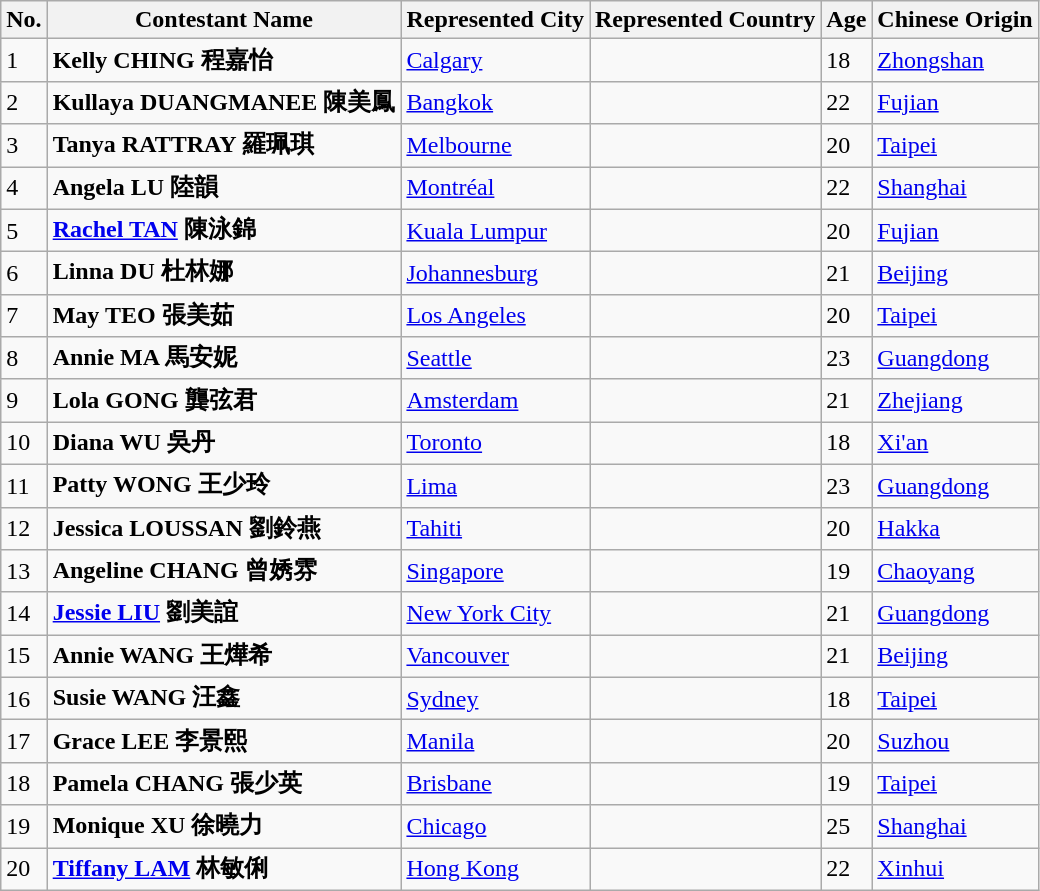<table class="sortable wikitable">
<tr>
<th>No.</th>
<th>Contestant Name</th>
<th>Represented City</th>
<th>Represented Country</th>
<th>Age</th>
<th>Chinese Origin</th>
</tr>
<tr>
<td>1</td>
<td><strong>Kelly CHING 程嘉怡</strong></td>
<td><a href='#'>Calgary</a></td>
<td></td>
<td>18</td>
<td><a href='#'>Zhongshan</a></td>
</tr>
<tr>
<td>2</td>
<td><strong>Kullaya DUANGMANEE 陳美鳳</strong></td>
<td><a href='#'>Bangkok</a></td>
<td></td>
<td>22</td>
<td><a href='#'>Fujian</a></td>
</tr>
<tr>
<td>3</td>
<td><strong>Tanya RATTRAY 羅珮琪</strong></td>
<td><a href='#'>Melbourne</a></td>
<td></td>
<td>20</td>
<td><a href='#'>Taipei</a></td>
</tr>
<tr>
<td>4</td>
<td><strong>Angela LU 陸韻</strong></td>
<td><a href='#'>Montréal</a></td>
<td></td>
<td>22</td>
<td><a href='#'>Shanghai</a></td>
</tr>
<tr>
<td>5</td>
<td><strong><a href='#'>Rachel TAN</a> 陳泳錦</strong></td>
<td><a href='#'>Kuala Lumpur</a></td>
<td></td>
<td>20</td>
<td><a href='#'>Fujian</a></td>
</tr>
<tr>
<td>6</td>
<td><strong>Linna DU 杜林娜</strong></td>
<td><a href='#'>Johannesburg</a></td>
<td></td>
<td>21</td>
<td><a href='#'>Beijing</a></td>
</tr>
<tr>
<td>7</td>
<td><strong>May TEO 張美茹</strong></td>
<td><a href='#'>Los Angeles</a></td>
<td></td>
<td>20</td>
<td><a href='#'>Taipei</a></td>
</tr>
<tr>
<td>8</td>
<td><strong>Annie MA 馬安妮</strong></td>
<td><a href='#'>Seattle</a></td>
<td></td>
<td>23</td>
<td><a href='#'>Guangdong</a></td>
</tr>
<tr>
<td>9</td>
<td><strong>Lola GONG 龔弦君</strong></td>
<td><a href='#'>Amsterdam</a></td>
<td></td>
<td>21</td>
<td><a href='#'>Zhejiang</a></td>
</tr>
<tr>
<td>10</td>
<td><strong>Diana WU 吳丹</strong></td>
<td><a href='#'>Toronto</a></td>
<td></td>
<td>18</td>
<td><a href='#'>Xi'an</a></td>
</tr>
<tr>
<td>11</td>
<td><strong>Patty WONG 王少玲</strong></td>
<td><a href='#'>Lima</a></td>
<td></td>
<td>23</td>
<td><a href='#'>Guangdong</a></td>
</tr>
<tr>
<td>12</td>
<td><strong>Jessica LOUSSAN 劉鈴燕</strong></td>
<td><a href='#'>Tahiti</a></td>
<td></td>
<td>20</td>
<td><a href='#'>Hakka</a></td>
</tr>
<tr>
<td>13</td>
<td><strong>Angeline CHANG 曾㛢雰</strong></td>
<td><a href='#'>Singapore</a></td>
<td></td>
<td>19</td>
<td><a href='#'>Chaoyang</a></td>
</tr>
<tr>
<td>14</td>
<td><strong><a href='#'>Jessie LIU</a> 劉美誼</strong></td>
<td><a href='#'>New York City</a></td>
<td></td>
<td>21</td>
<td><a href='#'>Guangdong</a></td>
</tr>
<tr>
<td>15</td>
<td><strong>Annie WANG 王燁希</strong></td>
<td><a href='#'>Vancouver</a></td>
<td></td>
<td>21</td>
<td><a href='#'>Beijing</a></td>
</tr>
<tr>
<td>16</td>
<td><strong>Susie WANG 汪鑫</strong></td>
<td><a href='#'>Sydney</a></td>
<td></td>
<td>18</td>
<td><a href='#'>Taipei</a></td>
</tr>
<tr>
<td>17</td>
<td><strong>Grace LEE 李景熙</strong></td>
<td><a href='#'>Manila</a></td>
<td></td>
<td>20</td>
<td><a href='#'>Suzhou</a></td>
</tr>
<tr>
<td>18</td>
<td><strong>Pamela CHANG 張少英</strong></td>
<td><a href='#'>Brisbane</a></td>
<td></td>
<td>19</td>
<td><a href='#'>Taipei</a></td>
</tr>
<tr>
<td>19</td>
<td><strong>Monique XU 徐曉力</strong></td>
<td><a href='#'>Chicago</a></td>
<td></td>
<td>25</td>
<td><a href='#'>Shanghai</a></td>
</tr>
<tr>
<td>20</td>
<td><strong><a href='#'>Tiffany LAM</a> 林敏俐</strong></td>
<td><a href='#'>Hong Kong</a></td>
<td></td>
<td>22</td>
<td><a href='#'>Xinhui</a></td>
</tr>
</table>
